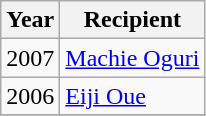<table class="wikitable">
<tr>
<th>Year</th>
<th>Recipient</th>
</tr>
<tr>
<td>2007</td>
<td><a href='#'>Machie Oguri</a></td>
</tr>
<tr>
<td>2006</td>
<td><a href='#'>Eiji Oue</a></td>
</tr>
<tr>
</tr>
</table>
